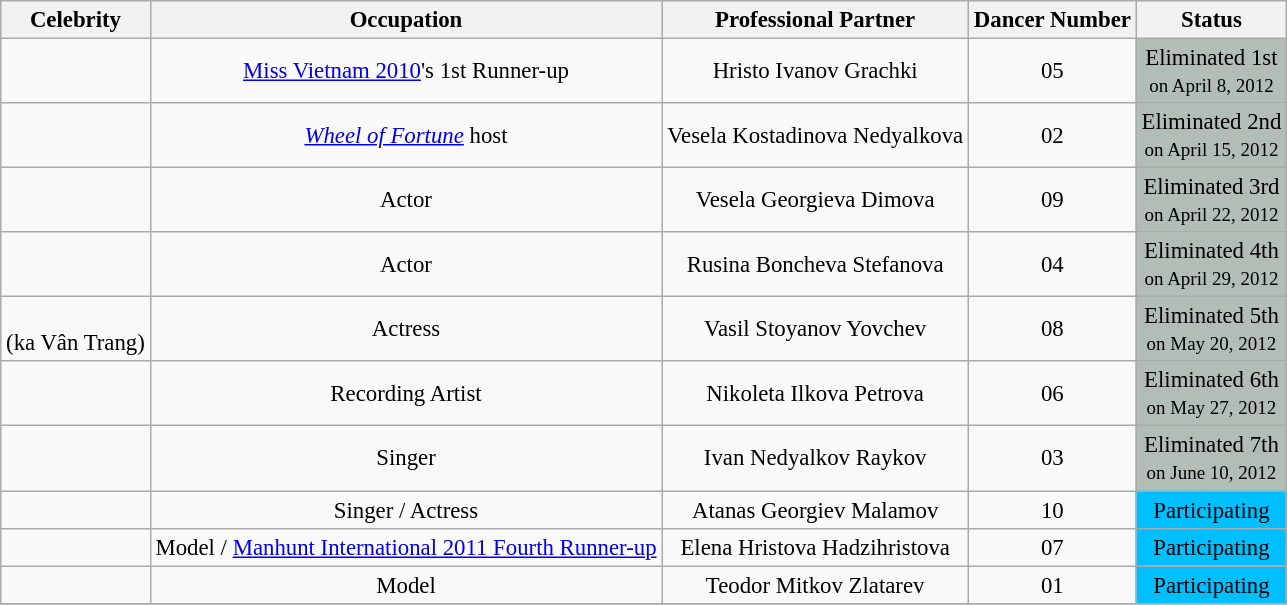<table class="wikitable sortable" align=center border="2" cellpadding="3" cellspacing="0" style="text-align:center; font-size:95%">
<tr>
<th>Celebrity</th>
<th>Occupation</th>
<th>Professional Partner</th>
<th>Dancer Number</th>
<th>Status</th>
</tr>
<tr>
<td></td>
<td><a href='#'>Miss Vietnam 2010</a>'s 1st Runner-up</td>
<td>Hristo Ivanov Grachki</td>
<td>05</td>
<td bgcolor="#B2BEB5">Eliminated 1st<br><small>on April 8, 2012</small></td>
</tr>
<tr>
<td></td>
<td><em><a href='#'>Wheel of Fortune</a></em> host</td>
<td>Vesela Kostadinova Nedyalkova</td>
<td>02</td>
<td bgcolor="#B2BEB5">Eliminated 2nd<br><small>on April 15, 2012</small></td>
</tr>
<tr>
<td></td>
<td>Actor</td>
<td>Vesela Georgieva Dimova</td>
<td>09</td>
<td bgcolor="#B2BEB5">Eliminated 3rd<br><small>on April 22, 2012</small></td>
</tr>
<tr>
<td></td>
<td>Actor</td>
<td>Rusina Boncheva Stefanova</td>
<td>04</td>
<td bgcolor="B2BEB5">Eliminated 4th<br><small>on April 29, 2012</small></td>
</tr>
<tr>
<td><br> (ka Vân Trang)</td>
<td>Actress</td>
<td>Vasil Stoyanov Yovchev</td>
<td>08</td>
<td bgcolor="B2BEB5">Eliminated 5th<br><small>on May 20, 2012</small></td>
</tr>
<tr>
<td></td>
<td>Recording Artist</td>
<td>Nikoleta Ilkova Petrova</td>
<td>06</td>
<td bgcolor="B2BEB5">Eliminated 6th<br><small>on May 27, 2012</small></td>
</tr>
<tr>
<td></td>
<td>Singer</td>
<td>Ivan Nedyalkov Raykov</td>
<td>03</td>
<td bgcolor="B2BEB5">Eliminated 7th<br><small>on June 10, 2012</small></td>
</tr>
<tr>
<td></td>
<td>Singer / Actress</td>
<td>Atanas Georgiev Malamov</td>
<td>10</td>
<td bgcolor="deepskyblue">Participating</td>
</tr>
<tr>
<td></td>
<td>Model / <a href='#'>Manhunt International 2011 Fourth Runner-up</a></td>
<td>Elena Hristova Hadzihristova</td>
<td>07</td>
<td bgcolor="deepskyblue">Participating</td>
</tr>
<tr>
<td></td>
<td>Model</td>
<td>Teodor Mitkov Zlatarev</td>
<td>01</td>
<td bgcolor="deepskyblue">Participating</td>
</tr>
<tr>
</tr>
</table>
